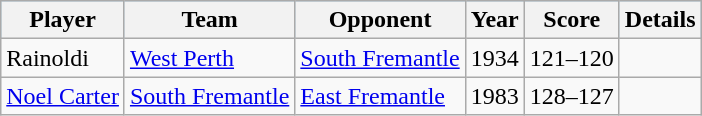<table class="wikitable" width%80>
<tr style="background:#87cefa;">
<th>Player</th>
<th>Team</th>
<th>Opponent</th>
<th>Year</th>
<th>Score</th>
<th>Details</th>
</tr>
<tr>
<td>Rainoldi</td>
<td><a href='#'>West Perth</a></td>
<td><a href='#'>South Fremantle</a></td>
<td>1934</td>
<td>121–120</td>
<td></td>
</tr>
<tr>
<td><a href='#'>Noel Carter</a></td>
<td><a href='#'>South Fremantle</a></td>
<td><a href='#'>East Fremantle</a></td>
<td>1983</td>
<td>128–127</td>
<td></td>
</tr>
</table>
